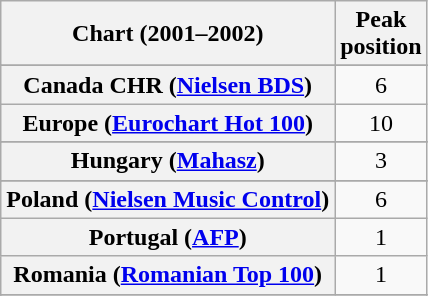<table class="wikitable sortable plainrowheaders" style="text-align:center">
<tr>
<th scope="col">Chart (2001–2002)</th>
<th scope="col">Peak<br>position</th>
</tr>
<tr>
</tr>
<tr>
</tr>
<tr>
</tr>
<tr>
</tr>
<tr>
<th scope="row">Canada CHR (<a href='#'>Nielsen BDS</a>)</th>
<td>6</td>
</tr>
<tr>
<th scope="row">Europe (<a href='#'>Eurochart Hot 100</a>)</th>
<td>10</td>
</tr>
<tr>
</tr>
<tr>
</tr>
<tr>
<th scope="row">Hungary (<a href='#'>Mahasz</a>)</th>
<td>3</td>
</tr>
<tr>
</tr>
<tr>
</tr>
<tr>
</tr>
<tr>
</tr>
<tr>
</tr>
<tr>
</tr>
<tr>
<th scope="row">Poland (<a href='#'>Nielsen Music Control</a>)</th>
<td>6</td>
</tr>
<tr>
<th scope="row">Portugal (<a href='#'>AFP</a>)</th>
<td>1</td>
</tr>
<tr>
<th scope="row">Romania (<a href='#'>Romanian Top 100</a>)</th>
<td>1</td>
</tr>
<tr>
</tr>
<tr>
</tr>
<tr>
</tr>
<tr>
</tr>
<tr>
</tr>
<tr>
</tr>
<tr>
</tr>
<tr>
</tr>
<tr>
</tr>
<tr>
</tr>
<tr>
</tr>
</table>
